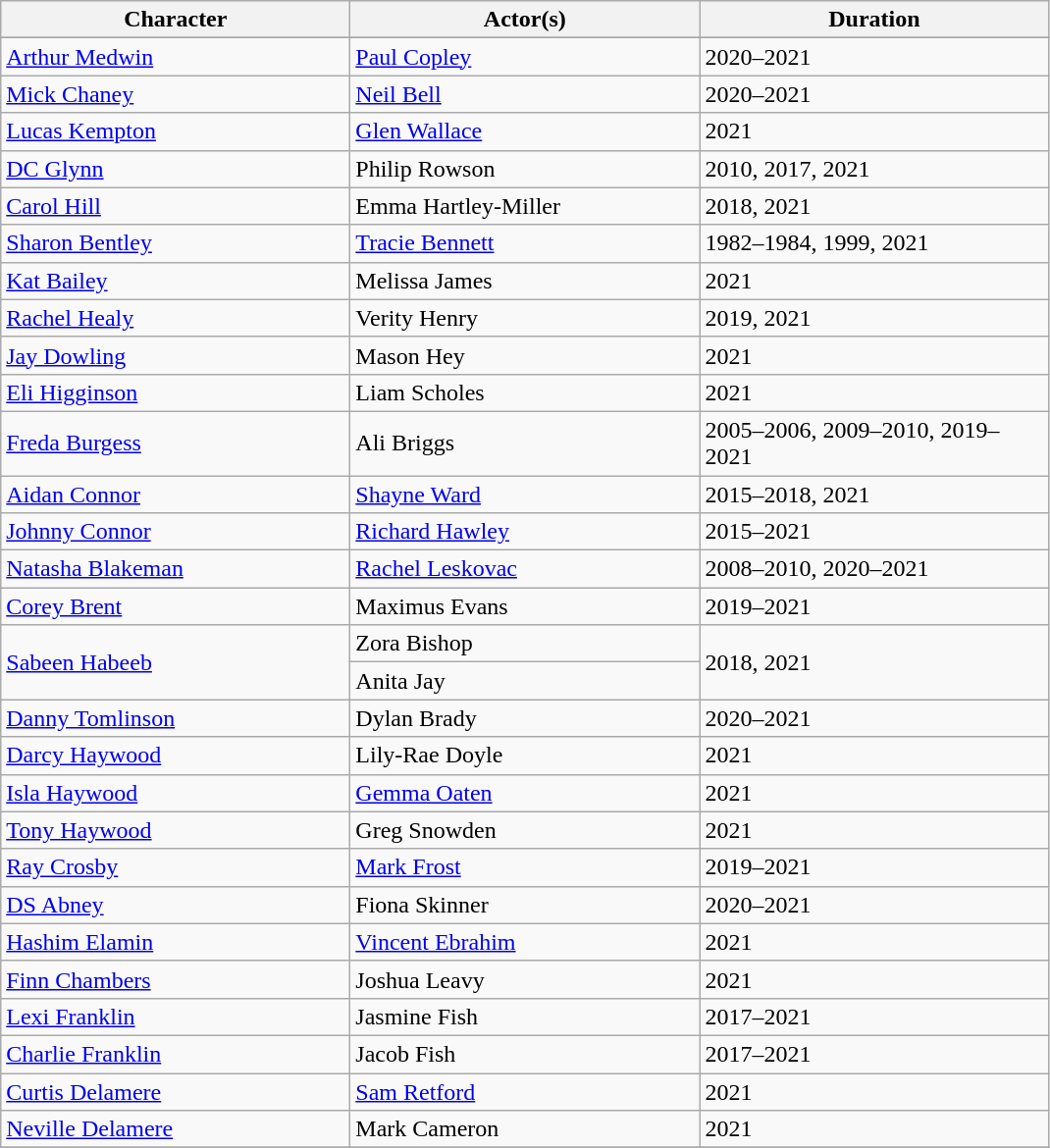<table class="wikitable">
<tr>
<th scope="col" style="width:230px;">Character</th>
<th scope="col" style="width:230px;">Actor(s)</th>
<th scope="col" style="width:230px;">Duration</th>
</tr>
<tr>
</tr>
<tr>
<td><a href='#'>Arthur Medwin</a></td>
<td><a href='#'>Paul Copley</a></td>
<td>2020–2021</td>
</tr>
<tr>
<td><a href='#'>Mick Chaney</a></td>
<td><a href='#'>Neil Bell</a></td>
<td>2020–2021</td>
</tr>
<tr>
<td><a href='#'>Lucas Kempton</a></td>
<td><a href='#'>Glen Wallace</a></td>
<td>2021</td>
</tr>
<tr>
<td><a href='#'>DC Glynn</a></td>
<td>Philip Rowson</td>
<td>2010, 2017, 2021</td>
</tr>
<tr>
<td><a href='#'>Carol Hill</a></td>
<td>Emma Hartley-Miller</td>
<td>2018, 2021</td>
</tr>
<tr>
<td><a href='#'>Sharon Bentley</a></td>
<td><a href='#'>Tracie Bennett</a></td>
<td>1982–1984, 1999, 2021</td>
</tr>
<tr>
<td><a href='#'>Kat Bailey</a></td>
<td>Melissa James</td>
<td>2021</td>
</tr>
<tr>
<td><a href='#'>Rachel Healy</a></td>
<td>Verity Henry</td>
<td>2019, 2021</td>
</tr>
<tr>
<td><a href='#'>Jay Dowling</a></td>
<td>Mason Hey</td>
<td>2021</td>
</tr>
<tr>
<td><a href='#'>Eli Higginson</a></td>
<td>Liam Scholes</td>
<td>2021</td>
</tr>
<tr>
<td><a href='#'>Freda Burgess</a></td>
<td>Ali Briggs</td>
<td>2005–2006, 2009–2010, 2019–2021</td>
</tr>
<tr>
<td><a href='#'>Aidan Connor</a></td>
<td><a href='#'>Shayne Ward</a></td>
<td>2015–2018, 2021</td>
</tr>
<tr>
<td><a href='#'>Johnny Connor</a></td>
<td><a href='#'>Richard Hawley</a></td>
<td>2015–2021</td>
</tr>
<tr>
<td><a href='#'>Natasha Blakeman</a></td>
<td><a href='#'>Rachel Leskovac</a></td>
<td>2008–2010, 2020–2021</td>
</tr>
<tr>
<td><a href='#'>Corey Brent</a></td>
<td>Maximus Evans</td>
<td>2019–2021</td>
</tr>
<tr>
<td rowspan="2"><a href='#'>Sabeen Habeeb</a></td>
<td>Zora Bishop</td>
<td rowspan="2">2018, 2021</td>
</tr>
<tr>
<td>Anita Jay</td>
</tr>
<tr>
<td><a href='#'>Danny Tomlinson</a></td>
<td>Dylan Brady</td>
<td>2020–2021</td>
</tr>
<tr>
<td><a href='#'>Darcy Haywood</a></td>
<td>Lily-Rae Doyle</td>
<td>2021</td>
</tr>
<tr>
<td><a href='#'>Isla Haywood</a></td>
<td><a href='#'>Gemma Oaten</a></td>
<td>2021</td>
</tr>
<tr>
<td><a href='#'>Tony Haywood</a></td>
<td>Greg Snowden</td>
<td>2021</td>
</tr>
<tr>
<td><a href='#'>Ray Crosby</a></td>
<td><a href='#'>Mark Frost</a></td>
<td>2019–2021</td>
</tr>
<tr>
<td><a href='#'>DS Abney</a></td>
<td>Fiona Skinner</td>
<td>2020–2021</td>
</tr>
<tr>
<td><a href='#'>Hashim Elamin</a></td>
<td><a href='#'>Vincent Ebrahim</a></td>
<td>2021</td>
</tr>
<tr>
<td><a href='#'>Finn Chambers</a></td>
<td>Joshua Leavy</td>
<td>2021</td>
</tr>
<tr>
<td><a href='#'>Lexi Franklin</a></td>
<td>Jasmine Fish</td>
<td>2017–2021</td>
</tr>
<tr>
<td><a href='#'>Charlie Franklin</a></td>
<td>Jacob Fish</td>
<td>2017–2021</td>
</tr>
<tr>
<td><a href='#'>Curtis Delamere</a></td>
<td><a href='#'>Sam Retford</a></td>
<td>2021</td>
</tr>
<tr>
<td><a href='#'>Neville Delamere</a></td>
<td>Mark Cameron</td>
<td>2021</td>
</tr>
<tr>
</tr>
</table>
